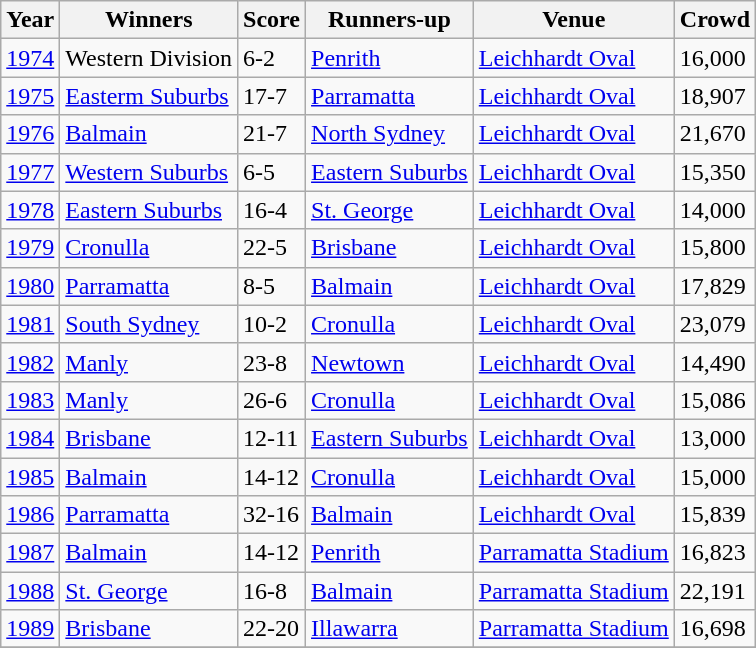<table class="wikitable">
<tr>
<th>Year</th>
<th>Winners</th>
<th>Score</th>
<th>Runners-up</th>
<th>Venue</th>
<th>Crowd</th>
</tr>
<tr>
<td><a href='#'>1974</a></td>
<td> Western Division</td>
<td>6-2</td>
<td> <a href='#'>Penrith</a></td>
<td><a href='#'>Leichhardt Oval</a></td>
<td>16,000</td>
</tr>
<tr>
<td><a href='#'>1975</a></td>
<td> <a href='#'>Easterm Suburbs</a></td>
<td>17-7</td>
<td> <a href='#'>Parramatta</a></td>
<td><a href='#'>Leichhardt Oval</a></td>
<td>18,907</td>
</tr>
<tr>
<td><a href='#'>1976</a></td>
<td> <a href='#'>Balmain</a></td>
<td>21-7</td>
<td> <a href='#'>North Sydney</a></td>
<td><a href='#'>Leichhardt Oval</a></td>
<td>21,670</td>
</tr>
<tr>
<td><a href='#'>1977</a></td>
<td> <a href='#'>Western Suburbs</a></td>
<td>6-5</td>
<td> <a href='#'>Eastern Suburbs</a></td>
<td><a href='#'>Leichhardt Oval</a></td>
<td>15,350</td>
</tr>
<tr>
<td><a href='#'>1978</a></td>
<td> <a href='#'>Eastern Suburbs</a></td>
<td>16-4</td>
<td> <a href='#'>St. George</a></td>
<td><a href='#'>Leichhardt Oval</a></td>
<td>14,000</td>
</tr>
<tr>
<td><a href='#'>1979</a></td>
<td> <a href='#'>Cronulla</a></td>
<td>22-5</td>
<td> <a href='#'>Brisbane</a></td>
<td><a href='#'>Leichhardt Oval</a></td>
<td>15,800</td>
</tr>
<tr>
<td><a href='#'>1980</a></td>
<td> <a href='#'>Parramatta</a></td>
<td>8-5</td>
<td> <a href='#'>Balmain</a></td>
<td><a href='#'>Leichhardt Oval</a></td>
<td>17,829</td>
</tr>
<tr>
<td><a href='#'>1981</a></td>
<td> <a href='#'>South Sydney</a></td>
<td>10-2</td>
<td> <a href='#'>Cronulla</a></td>
<td><a href='#'>Leichhardt Oval</a></td>
<td>23,079</td>
</tr>
<tr>
<td><a href='#'>1982</a></td>
<td> <a href='#'>Manly</a></td>
<td>23-8</td>
<td> <a href='#'>Newtown</a></td>
<td><a href='#'>Leichhardt Oval</a></td>
<td>14,490</td>
</tr>
<tr>
<td><a href='#'>1983</a></td>
<td> <a href='#'>Manly</a></td>
<td>26-6</td>
<td> <a href='#'>Cronulla</a></td>
<td><a href='#'>Leichhardt Oval</a></td>
<td>15,086</td>
</tr>
<tr>
<td><a href='#'>1984</a></td>
<td> <a href='#'>Brisbane</a></td>
<td>12-11</td>
<td> <a href='#'>Eastern Suburbs</a></td>
<td><a href='#'>Leichhardt Oval</a></td>
<td>13,000</td>
</tr>
<tr>
<td><a href='#'>1985</a></td>
<td> <a href='#'>Balmain</a></td>
<td>14-12</td>
<td> <a href='#'>Cronulla</a></td>
<td><a href='#'>Leichhardt Oval</a></td>
<td>15,000</td>
</tr>
<tr>
<td><a href='#'>1986</a></td>
<td> <a href='#'>Parramatta</a></td>
<td>32-16</td>
<td> <a href='#'>Balmain</a></td>
<td><a href='#'>Leichhardt Oval</a></td>
<td>15,839</td>
</tr>
<tr>
<td><a href='#'>1987</a></td>
<td> <a href='#'>Balmain</a></td>
<td>14-12</td>
<td> <a href='#'>Penrith</a></td>
<td><a href='#'>Parramatta Stadium</a></td>
<td>16,823</td>
</tr>
<tr>
<td><a href='#'>1988</a></td>
<td> <a href='#'>St. George</a></td>
<td>16-8</td>
<td> <a href='#'>Balmain</a></td>
<td><a href='#'>Parramatta Stadium</a></td>
<td>22,191</td>
</tr>
<tr>
<td><a href='#'>1989</a></td>
<td> <a href='#'>Brisbane</a></td>
<td>22-20</td>
<td> <a href='#'>Illawarra</a></td>
<td><a href='#'>Parramatta Stadium</a></td>
<td>16,698</td>
</tr>
<tr>
</tr>
</table>
